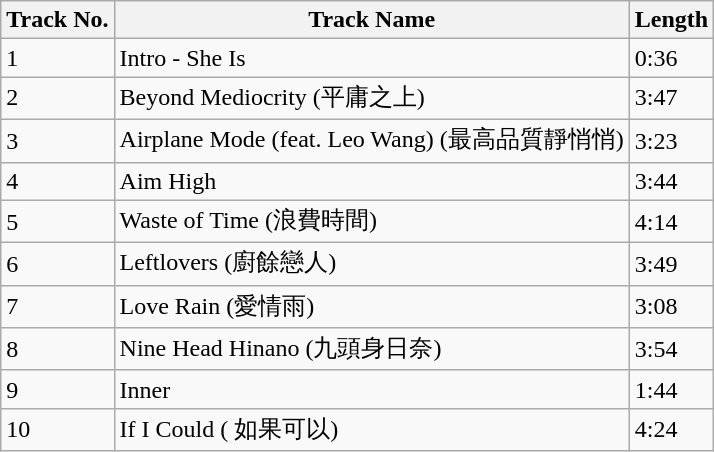<table class="wikitable">
<tr>
<th>Track No.</th>
<th>Track Name</th>
<th>Length</th>
</tr>
<tr>
<td>1</td>
<td>Intro - She Is</td>
<td>0:36</td>
</tr>
<tr>
<td>2</td>
<td>Beyond Mediocrity (平庸之上)</td>
<td>3:47</td>
</tr>
<tr>
<td>3</td>
<td>Airplane Mode (feat. Leo Wang) (最高品質靜悄悄)</td>
<td>3:23</td>
</tr>
<tr>
<td>4</td>
<td>Aim High</td>
<td>3:44</td>
</tr>
<tr>
<td>5</td>
<td>Waste of Time (浪費時間)</td>
<td>4:14</td>
</tr>
<tr>
<td>6</td>
<td>Leftlovers (廚餘戀人)</td>
<td>3:49</td>
</tr>
<tr>
<td>7</td>
<td>Love Rain (愛情雨)</td>
<td>3:08</td>
</tr>
<tr>
<td>8</td>
<td>Nine Head Hinano (九頭身日奈)</td>
<td>3:54</td>
</tr>
<tr>
<td>9</td>
<td>Inner</td>
<td>1:44</td>
</tr>
<tr>
<td>10</td>
<td>If I Could ( 如果可以)</td>
<td>4:24</td>
</tr>
</table>
